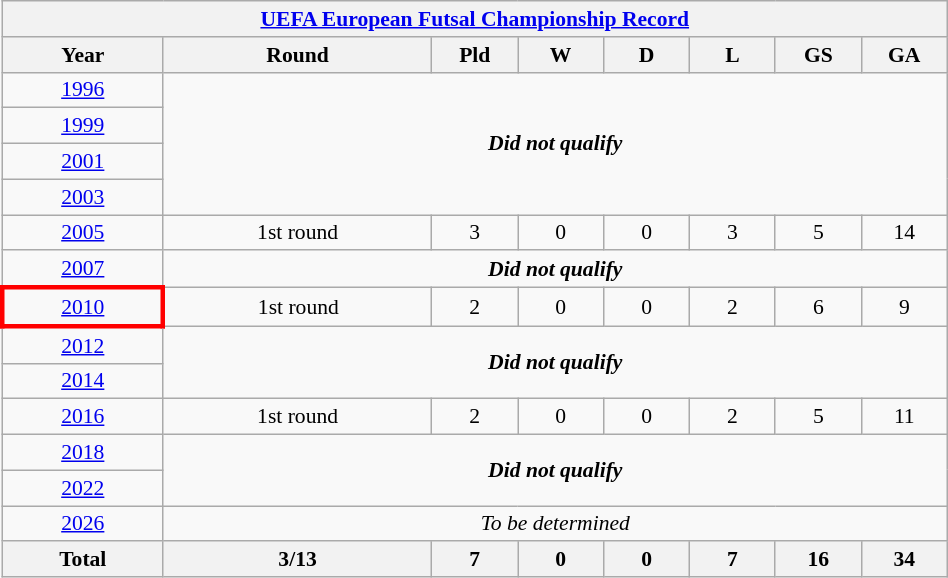<table class="wikitable" width=50% style="text-align: center;font-size:90%;">
<tr>
<th colspan=8><a href='#'>UEFA European Futsal Championship Record</a></th>
</tr>
<tr>
<th width=15%>Year</th>
<th width=25%>Round</th>
<th width=8%>Pld</th>
<th width=8%>W</th>
<th width=8%>D</th>
<th width=8%>L</th>
<th width=8%>GS</th>
<th width=8%>GA</th>
</tr>
<tr>
<td> <a href='#'>1996</a></td>
<td rowspan=4 colspan=7><strong><em>Did not qualify</em></strong></td>
</tr>
<tr>
<td> <a href='#'>1999</a></td>
</tr>
<tr>
<td> <a href='#'>2001</a></td>
</tr>
<tr>
<td> <a href='#'>2003</a></td>
</tr>
<tr>
<td> <a href='#'>2005</a></td>
<td>1st round</td>
<td>3</td>
<td>0</td>
<td>0</td>
<td>3</td>
<td>5</td>
<td>14</td>
</tr>
<tr>
<td> <a href='#'>2007</a></td>
<td colspan=7><strong><em>Did not qualify</em></strong></td>
</tr>
<tr>
<td style="border: 3px solid red"> <a href='#'>2010</a></td>
<td>1st round</td>
<td>2</td>
<td>0</td>
<td>0</td>
<td>2</td>
<td>6</td>
<td>9</td>
</tr>
<tr>
<td> <a href='#'>2012</a></td>
<td rowspan=2 colspan=7><strong><em>Did not qualify</em></strong></td>
</tr>
<tr>
<td> <a href='#'>2014</a></td>
</tr>
<tr>
<td> <a href='#'>2016</a></td>
<td>1st round</td>
<td>2</td>
<td>0</td>
<td>0</td>
<td>2</td>
<td>5</td>
<td>11</td>
</tr>
<tr>
<td> <a href='#'>2018</a></td>
<td rowspan=2 colspan=7><strong><em>Did not qualify</em></strong></td>
</tr>
<tr>
<td> <a href='#'>2022</a></td>
</tr>
<tr>
<td> <a href='#'>2026</a></td>
<td colspan=7><em>To be determined</em></td>
</tr>
<tr>
<th><strong>Total</strong></th>
<th>3/13</th>
<th>7</th>
<th>0</th>
<th>0</th>
<th>7</th>
<th>16</th>
<th>34</th>
</tr>
</table>
